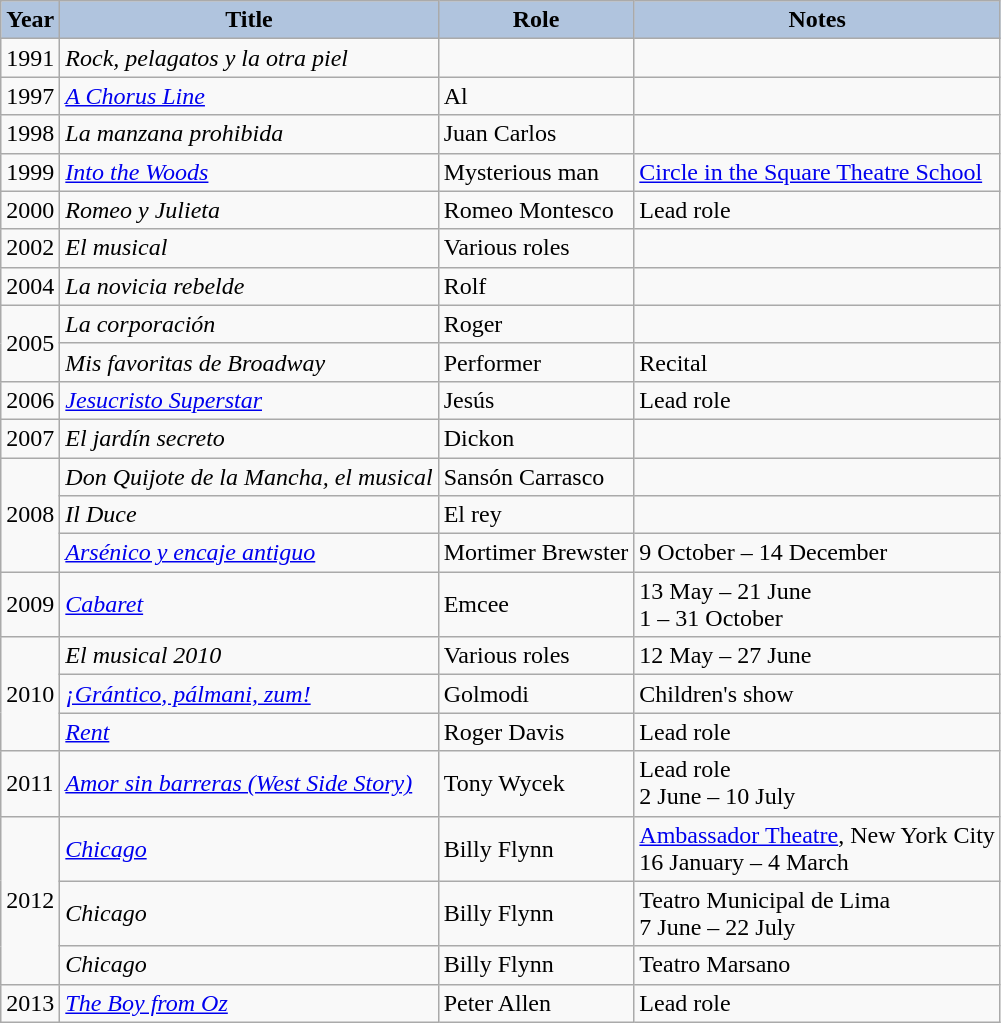<table class="wikitable">
<tr>
<th style="background:#B0C4DE;">Year</th>
<th style="background:#B0C4DE;">Title</th>
<th style="background:#B0C4DE;">Role</th>
<th style="background:#B0C4DE;">Notes</th>
</tr>
<tr>
<td>1991</td>
<td><em>Rock, pelagatos y la otra piel</em></td>
<td></td>
<td></td>
</tr>
<tr>
<td>1997</td>
<td><em><a href='#'>A Chorus Line</a></em></td>
<td>Al</td>
<td></td>
</tr>
<tr>
<td>1998</td>
<td><em>La manzana prohibida</em></td>
<td>Juan Carlos</td>
<td></td>
</tr>
<tr>
<td>1999</td>
<td><em><a href='#'>Into the Woods</a></em></td>
<td>Mysterious man</td>
<td><a href='#'>Circle in the Square Theatre School</a></td>
</tr>
<tr>
<td>2000</td>
<td><em>Romeo y Julieta</em></td>
<td>Romeo Montesco</td>
<td>Lead role</td>
</tr>
<tr>
<td>2002</td>
<td><em>El musical</em></td>
<td>Various roles</td>
<td></td>
</tr>
<tr>
<td>2004</td>
<td><em>La novicia rebelde</em></td>
<td>Rolf</td>
<td></td>
</tr>
<tr>
<td rowspan=2>2005</td>
<td><em>La corporación</em></td>
<td>Roger</td>
<td></td>
</tr>
<tr>
<td><em>Mis favoritas de Broadway</em></td>
<td>Performer</td>
<td>Recital</td>
</tr>
<tr>
<td>2006</td>
<td><em><a href='#'>Jesucristo Superstar</a></em></td>
<td>Jesús</td>
<td>Lead role</td>
</tr>
<tr>
<td>2007</td>
<td><em>El jardín secreto</em></td>
<td>Dickon</td>
<td></td>
</tr>
<tr>
<td rowspan=3>2008</td>
<td><em>Don Quijote de la Mancha, el musical</em></td>
<td>Sansón Carrasco</td>
<td></td>
</tr>
<tr>
<td><em>Il Duce</em></td>
<td>El rey</td>
<td></td>
</tr>
<tr>
<td><em><a href='#'>Arsénico y encaje antiguo</a></em></td>
<td>Mortimer Brewster</td>
<td>9 October – 14 December</td>
</tr>
<tr>
<td>2009</td>
<td><em><a href='#'>Cabaret</a></em></td>
<td>Emcee</td>
<td>13 May – 21 June<br>1 – 31 October</td>
</tr>
<tr>
<td rowspan=3>2010</td>
<td><em>El musical 2010</em></td>
<td>Various roles</td>
<td>12 May – 27 June</td>
</tr>
<tr>
<td><em><a href='#'>¡Grántico, pálmani, zum!</a></em></td>
<td>Golmodi</td>
<td>Children's show</td>
</tr>
<tr>
<td><em><a href='#'>Rent</a></em></td>
<td>Roger Davis</td>
<td>Lead role</td>
</tr>
<tr>
<td>2011</td>
<td><em><a href='#'>Amor sin barreras (West Side Story)</a></em></td>
<td>Tony Wycek</td>
<td>Lead role<br>2 June – 10 July</td>
</tr>
<tr>
<td rowspan=3>2012</td>
<td><em><a href='#'>Chicago</a></em></td>
<td>Billy Flynn</td>
<td><a href='#'>Ambassador Theatre</a>, New York City<br>16 January – 4 March</td>
</tr>
<tr>
<td><em>Chicago</em></td>
<td>Billy Flynn</td>
<td>Teatro Municipal de Lima<br>7 June – 22 July</td>
</tr>
<tr>
<td><em>Chicago</em></td>
<td>Billy Flynn</td>
<td>Teatro Marsano</td>
</tr>
<tr>
<td>2013</td>
<td><em><a href='#'>The Boy from Oz</a></em></td>
<td>Peter Allen</td>
<td>Lead role</td>
</tr>
</table>
